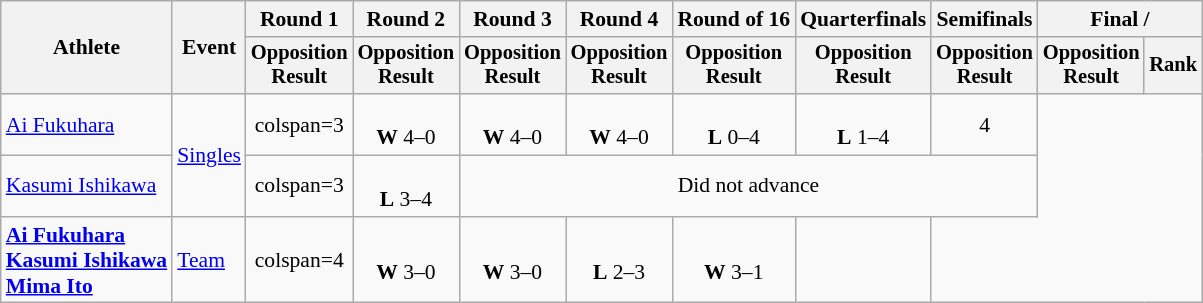<table class="wikitable" style="font-size:90%;">
<tr>
<th rowspan=2>Athlete</th>
<th rowspan=2>Event</th>
<th>Round 1</th>
<th>Round 2</th>
<th>Round 3</th>
<th>Round 4</th>
<th>Round of 16</th>
<th>Quarterfinals</th>
<th>Semifinals</th>
<th colspan=2>Final / </th>
</tr>
<tr style="font-size:95%">
<th>Opposition<br>Result</th>
<th>Opposition<br>Result</th>
<th>Opposition<br>Result</th>
<th>Opposition<br>Result</th>
<th>Opposition<br>Result</th>
<th>Opposition<br>Result</th>
<th>Opposition<br>Result</th>
<th>Opposition<br>Result</th>
<th>Rank</th>
</tr>
<tr align=center>
<td align=left><a href='#'>Ai Fukuhara</a></td>
<td align=left rowspan=2><a href='#'>Singles</a></td>
<td>colspan=3 </td>
<td><br><strong>W</strong> 4–0</td>
<td><br><strong>W</strong> 4–0</td>
<td><br><strong>W</strong> 4–0</td>
<td><br><strong>L</strong> 0–4</td>
<td><br><strong>L</strong> 1–4</td>
<td>4</td>
</tr>
<tr align=center>
<td align=left><a href='#'>Kasumi Ishikawa</a></td>
<td>colspan=3 </td>
<td><br><strong>L</strong> 3–4</td>
<td colspan=5>Did not advance</td>
</tr>
<tr align=center>
<td align=left><strong><a href='#'>Ai Fukuhara</a><br><a href='#'>Kasumi Ishikawa</a><br><a href='#'>Mima Ito</a></strong></td>
<td align=left><a href='#'>Team</a></td>
<td>colspan=4 </td>
<td><br><strong>W</strong> 3–0</td>
<td><br><strong>W</strong> 3–0</td>
<td><br><strong>L</strong> 2–3</td>
<td><br><strong>W</strong> 3–1</td>
<td></td>
</tr>
</table>
